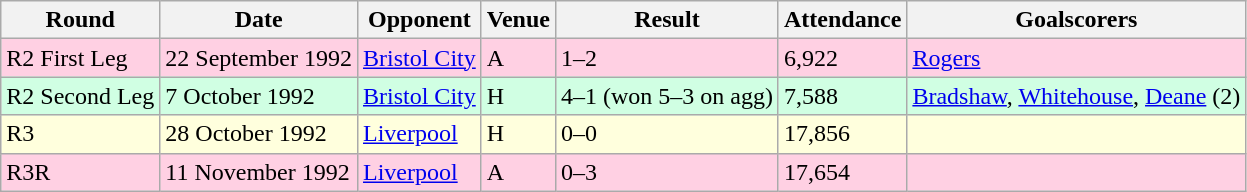<table class="wikitable">
<tr>
<th>Round</th>
<th>Date</th>
<th>Opponent</th>
<th>Venue</th>
<th>Result</th>
<th>Attendance</th>
<th>Goalscorers</th>
</tr>
<tr style="background-color: #ffd0e3;">
<td>R2 First Leg</td>
<td>22 September 1992</td>
<td><a href='#'>Bristol City</a></td>
<td>A</td>
<td>1–2</td>
<td>6,922</td>
<td><a href='#'>Rogers</a></td>
</tr>
<tr style="background-color: #d0ffe3;">
<td>R2 Second Leg</td>
<td>7 October 1992</td>
<td><a href='#'>Bristol City</a></td>
<td>H</td>
<td>4–1 (won 5–3 on agg)</td>
<td>7,588</td>
<td><a href='#'>Bradshaw</a>, <a href='#'>Whitehouse</a>, <a href='#'>Deane</a> (2)</td>
</tr>
<tr style="background-color: #ffffdd;">
<td>R3</td>
<td>28 October 1992</td>
<td><a href='#'>Liverpool</a></td>
<td>H</td>
<td>0–0</td>
<td>17,856</td>
<td></td>
</tr>
<tr style="background-color: #ffd0e3;">
<td>R3R</td>
<td>11 November 1992</td>
<td><a href='#'>Liverpool</a></td>
<td>A</td>
<td>0–3</td>
<td>17,654</td>
<td></td>
</tr>
</table>
